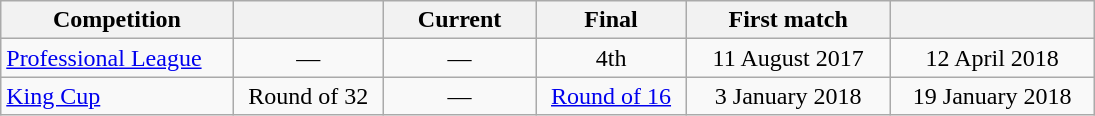<table class="wikitable" style="text-align:center; width:730px;">
<tr>
<th style="text-align:center; width:150px;">Competition</th>
<th style="text-align:center; width:100px;"></th>
<th style="text-align:center; width:100px;">Current<br></th>
<th style="text-align:center; width:100px;">Final<br></th>
<th style="text-align:center; width:140px;">First match</th>
<th style="text-align:center; width:140px;"></th>
</tr>
<tr>
<td style="text-align:left;"><a href='#'>Professional League</a></td>
<td>—</td>
<td>—</td>
<td>4th</td>
<td>11 August 2017</td>
<td>12 April 2018</td>
</tr>
<tr>
<td style="text-align:left;"><a href='#'>King Cup</a></td>
<td>Round of 32</td>
<td>—</td>
<td><a href='#'>Round of 16</a></td>
<td>3 January 2018</td>
<td>19 January 2018</td>
</tr>
</table>
